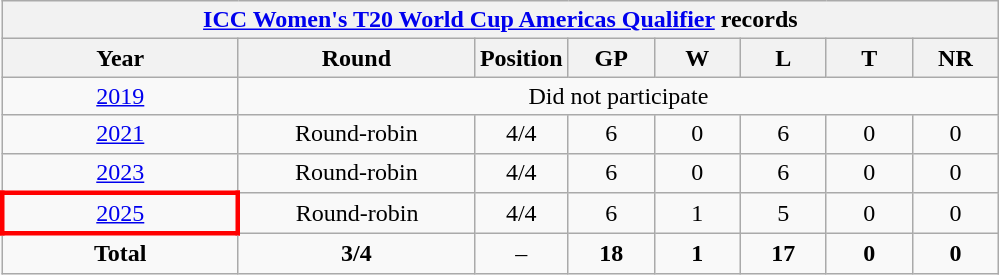<table class="wikitable" style="text-align: center; width=900px;">
<tr>
<th colspan=9><a href='#'>ICC Women's T20 World Cup Americas Qualifier</a> records</th>
</tr>
<tr>
<th width=150>Year</th>
<th width=150>Round</th>
<th width=50>Position</th>
<th width=50>GP</th>
<th width=50>W</th>
<th width=50>L</th>
<th width=50>T</th>
<th width=50>NR</th>
</tr>
<tr>
<td> <a href='#'>2019</a></td>
<td colspan=8>Did not participate</td>
</tr>
<tr>
<td> <a href='#'>2021</a></td>
<td>Round-robin</td>
<td>4/4</td>
<td>6</td>
<td>0</td>
<td>6</td>
<td>0</td>
<td>0</td>
</tr>
<tr>
<td> <a href='#'>2023</a></td>
<td>Round-robin</td>
<td>4/4</td>
<td>6</td>
<td>0</td>
<td>6</td>
<td>0</td>
<td>0</td>
</tr>
<tr>
<td style="border: 3px solid red"> <a href='#'>2025</a></td>
<td>Round-robin</td>
<td>4/4</td>
<td>6</td>
<td>1</td>
<td>5</td>
<td>0</td>
<td>0</td>
</tr>
<tr>
<td><strong>Total</strong></td>
<td><strong>3/4</strong></td>
<td>–</td>
<td><strong>18</strong></td>
<td><strong>1</strong></td>
<td><strong>17</strong></td>
<td><strong>0</strong></td>
<td><strong>0</strong></td>
</tr>
</table>
